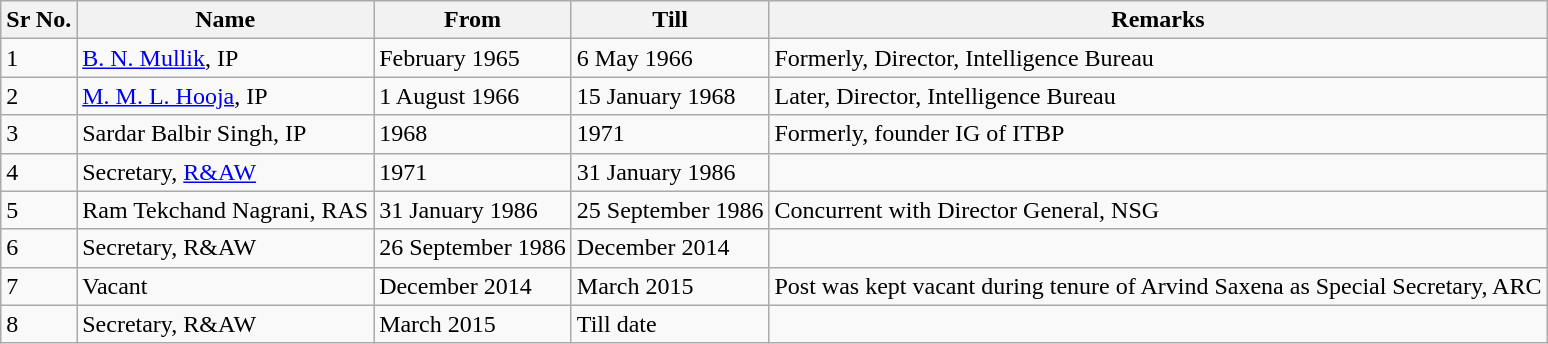<table class="wikitable sortable">
<tr>
<th>Sr No.</th>
<th>Name</th>
<th>From</th>
<th>Till</th>
<th>Remarks</th>
</tr>
<tr>
<td>1</td>
<td><a href='#'>B. N. Mullik</a>, IP</td>
<td>February 1965</td>
<td>6 May 1966</td>
<td>Formerly, Director, Intelligence Bureau</td>
</tr>
<tr>
<td>2</td>
<td><a href='#'>M. M. L. Hooja</a>, IP</td>
<td>1 August 1966</td>
<td>15 January 1968</td>
<td>Later, Director, Intelligence Bureau</td>
</tr>
<tr>
<td>3</td>
<td>Sardar Balbir Singh, IP</td>
<td>1968</td>
<td>1971</td>
<td>Formerly, founder IG of ITBP</td>
</tr>
<tr>
<td>4</td>
<td>Secretary, <a href='#'>R&AW</a></td>
<td>1971</td>
<td>31 January 1986</td>
<td></td>
</tr>
<tr>
<td>5</td>
<td>Ram Tekchand Nagrani, RAS</td>
<td>31 January 1986</td>
<td>25 September 1986</td>
<td>Concurrent with Director General, NSG</td>
</tr>
<tr>
<td>6</td>
<td>Secretary, R&AW</td>
<td>26 September 1986</td>
<td>December 2014</td>
<td></td>
</tr>
<tr>
<td>7</td>
<td>Vacant</td>
<td>December 2014</td>
<td>March 2015</td>
<td>Post was kept vacant during tenure of Arvind Saxena as Special Secretary, ARC</td>
</tr>
<tr>
<td>8</td>
<td>Secretary, R&AW</td>
<td>March 2015</td>
<td>Till date</td>
<td></td>
</tr>
</table>
